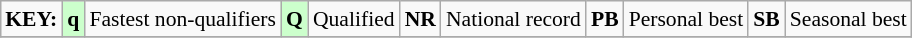<table class="wikitable" style="margin:0.5em auto; font-size:90%;">
<tr>
<td><strong>KEY:</strong></td>
<td bgcolor=ccffcc align=center><strong>q</strong></td>
<td>Fastest non-qualifiers</td>
<td bgcolor=ccffcc align=center><strong>Q</strong></td>
<td>Qualified</td>
<td align=center><strong>NR</strong></td>
<td>National record</td>
<td align=center><strong>PB</strong></td>
<td>Personal best</td>
<td align=center><strong>SB</strong></td>
<td>Seasonal best</td>
</tr>
<tr>
</tr>
</table>
